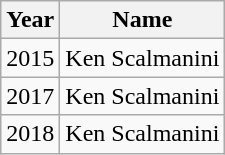<table class="wikitable">
<tr>
<th>Year</th>
<th>Name</th>
</tr>
<tr align="center">
<td>2015</td>
<td>Ken Scalmanini</td>
</tr>
<tr align="center">
<td>2017</td>
<td>Ken Scalmanini</td>
</tr>
<tr align="center">
<td>2018</td>
<td>Ken Scalmanini</td>
</tr>
</table>
